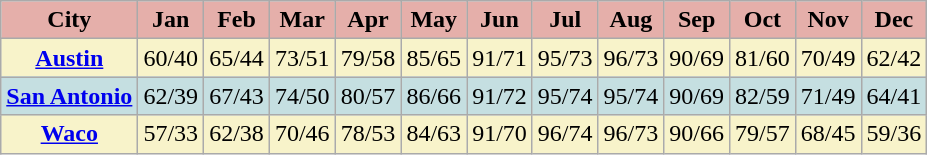<table class="wikitable sortable sort-under" "text-align: center; font-size: 80%;">
<tr>
<th style="background-color: #E5AFAA;">City</th>
<th style="background-color: #E5AFAA;" data-sort-type="number">Jan</th>
<th style="background-color: #E5AFAA;" data-sort-type="number">Feb</th>
<th style="background-color: #E5AFAA;" data-sort-type="number">Mar</th>
<th style="background-color: #E5AFAA;" data-sort-type="number">Apr</th>
<th style="background-color: #E5AFAA;" data-sort-type="number">May</th>
<th style="background-color: #E5AFAA;" data-sort-type="number">Jun</th>
<th style="background-color: #E5AFAA;" data-sort-type="number">Jul</th>
<th style="background-color: #E5AFAA;" data-sort-type="number">Aug</th>
<th style="background-color: #E5AFAA;" data-sort-type="number">Sep</th>
<th style="background-color: #E5AFAA;" data-sort-type="number">Oct</th>
<th style="background-color: #E5AFAA;" data-sort-type="number">Nov</th>
<th style="background-color: #E5AFAA;" data-sort-type="number">Dec</th>
</tr>
<tr style="background: #F8F3CA;">
<th style="background: #F8F3CA;"><a href='#'>Austin</a></th>
<td>60/40</td>
<td>65/44</td>
<td>73/51</td>
<td>79/58</td>
<td>85/65</td>
<td>91/71</td>
<td>95/73</td>
<td>96/73</td>
<td>90/69</td>
<td>81/60</td>
<td>70/49</td>
<td>62/42</td>
</tr>
<tr style="background: #C5DFE1;">
<th style="background: #C5DFE1;"><a href='#'>San Antonio</a></th>
<td>62/39</td>
<td>67/43</td>
<td>74/50</td>
<td>80/57</td>
<td>86/66</td>
<td>91/72</td>
<td>95/74</td>
<td>95/74</td>
<td>90/69</td>
<td>82/59</td>
<td>71/49</td>
<td>64/41</td>
</tr>
<tr style="background: #F8F3CA;">
<th style="background: #F8F3CA;"><a href='#'>Waco</a></th>
<td>57/33</td>
<td>62/38</td>
<td>70/46</td>
<td>78/53</td>
<td>84/63</td>
<td>91/70</td>
<td>96/74</td>
<td>96/73</td>
<td>90/66</td>
<td>79/57</td>
<td>68/45</td>
<td>59/36</td>
</tr>
</table>
